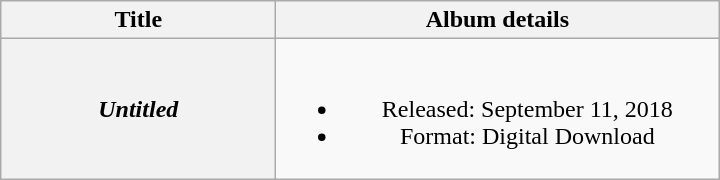<table class="wikitable plainrowheaders" style="text-align:center;">
<tr>
<th scope="col" style="width:11em;">Title</th>
<th scope="col" style="width:18em;">Album details</th>
</tr>
<tr>
<th scope="row"><em>Untitled</em></th>
<td><br><ul><li>Released: September 11, 2018</li><li>Format: Digital Download</li></ul></td>
</tr>
</table>
